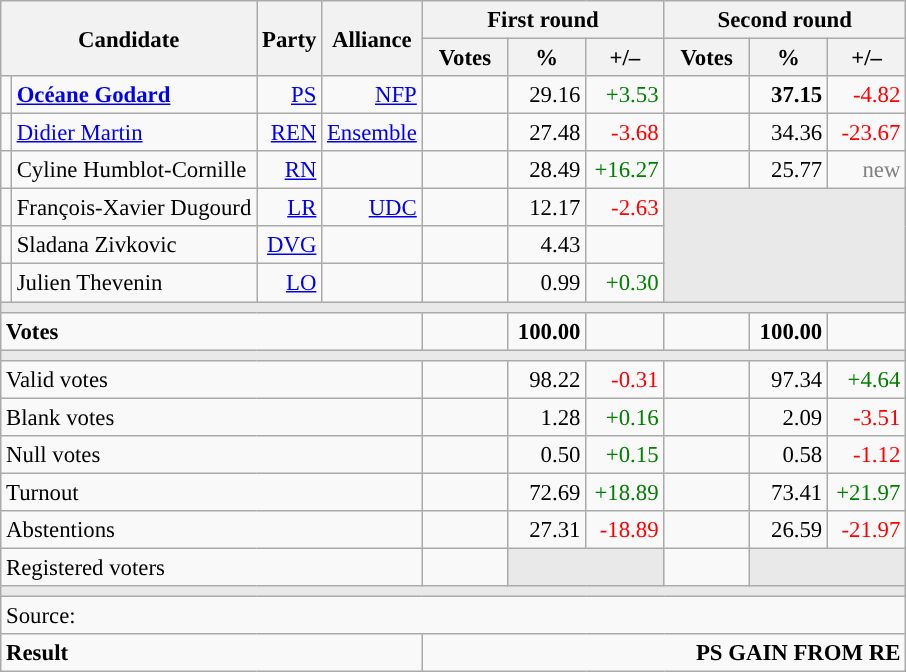<table class="wikitable" style="text-align:right;font-size:95%;">
<tr>
<th rowspan="2" colspan="2">Candidate</th>
<th colspan="1" rowspan="2">Party</th>
<th colspan="1" rowspan="2">Alliance</th>
<th colspan="3">First round</th>
<th colspan="3">Second round</th>
</tr>
<tr>
<th style="width:50px;">Votes</th>
<th style="width:45px;">%</th>
<th style="width:45px;">+/–</th>
<th style="width:50px;">Votes</th>
<th style="width:45px;">%</th>
<th style="width:45px;">+/–</th>
</tr>
<tr>
<td style="color:inherit;background:"></td>
<td style="text-align:left;"><strong><a href='#'>Océane Godard</a></strong></td>
<td><a href='#'>PS</a></td>
<td><a href='#'>NFP</a></td>
<td></td>
<td>29.16</td>
<td style="color:green;">+3.53</td>
<td><strong></strong></td>
<td><strong>37.15</strong></td>
<td style="color:red;">-4.82</td>
</tr>
<tr>
<td style="color:inherit;background:"></td>
<td style="text-align:left;"><a href='#'>Didier Martin</a></td>
<td><a href='#'>REN</a></td>
<td><a href='#'>Ensemble</a></td>
<td></td>
<td>27.48</td>
<td style="color:red;">-3.68</td>
<td></td>
<td>34.36</td>
<td style="color:red;">-23.67</td>
</tr>
<tr>
<td style="color:inherit;background:"></td>
<td style="text-align:left;">Cyline Humblot-Cornille</td>
<td><a href='#'>RN</a></td>
<td></td>
<td></td>
<td>28.49</td>
<td style="color:green;">+16.27</td>
<td></td>
<td>25.77</td>
<td style="color:grey;">new</td>
</tr>
<tr>
<td style="color:inherit;background:"></td>
<td style="text-align:left;">François-Xavier Dugourd</td>
<td><a href='#'>LR</a></td>
<td><a href='#'>UDC</a></td>
<td></td>
<td>12.17</td>
<td style="color:red;">-2.63</td>
<td colspan="3" rowspan="3" style="background:#E9E9E9;"></td>
</tr>
<tr>
<td style="color:inherit;background:"></td>
<td style="text-align:left;">Sladana Zivkovic</td>
<td><a href='#'>DVG</a></td>
<td></td>
<td></td>
<td>4.43</td>
<td style="color:grey;"></td>
</tr>
<tr>
<td style="color:inherit;background:"></td>
<td style="text-align:left;">Julien Thevenin</td>
<td><a href='#'>LO</a></td>
<td></td>
<td></td>
<td>0.99</td>
<td style="color:green;">+0.30</td>
</tr>
<tr>
<td colspan="10" style="background:#E9E9E9;"></td>
</tr>
<tr style="font-weight:bold;">
<td colspan="4" style="text-align:left;">Votes</td>
<td></td>
<td>100.00</td>
<td></td>
<td></td>
<td>100.00</td>
<td></td>
</tr>
<tr>
<td colspan="10" style="background:#E9E9E9;"></td>
</tr>
<tr>
<td colspan="4" style="text-align:left;">Valid votes</td>
<td></td>
<td>98.22</td>
<td style="color:red;">-0.31</td>
<td></td>
<td>97.34</td>
<td style="color:green;">+4.64</td>
</tr>
<tr>
<td colspan="4" style="text-align:left;">Blank votes</td>
<td></td>
<td>1.28</td>
<td style="color:green;">+0.16</td>
<td></td>
<td>2.09</td>
<td style="color:red;">-3.51</td>
</tr>
<tr>
<td colspan="4" style="text-align:left;">Null votes</td>
<td></td>
<td>0.50</td>
<td style="color:green;">+0.15</td>
<td></td>
<td>0.58</td>
<td style="color:red;">-1.12</td>
</tr>
<tr>
<td colspan="4" style="text-align:left;">Turnout</td>
<td></td>
<td>72.69</td>
<td style="color:green;">+18.89</td>
<td></td>
<td>73.41</td>
<td style="color:green;">+21.97</td>
</tr>
<tr>
<td colspan="4" style="text-align:left;">Abstentions</td>
<td></td>
<td>27.31</td>
<td style="color:red;">-18.89</td>
<td></td>
<td>26.59</td>
<td style="color:red;">-21.97</td>
</tr>
<tr>
<td colspan="4" style="text-align:left;">Registered voters</td>
<td></td>
<td colspan="2" style="background:#E9E9E9;"></td>
<td></td>
<td colspan="2" style="background:#E9E9E9;"></td>
</tr>
<tr>
<td colspan="10" style="background:#E9E9E9;"></td>
</tr>
<tr>
<td colspan="10" style="text-align:left;">Source: </td>
</tr>
<tr style="font-weight:bold">
<td colspan="4" style="text-align:left;">Result</td>
<td colspan="6" style="background-color:">PS GAIN FROM RE</td>
</tr>
</table>
